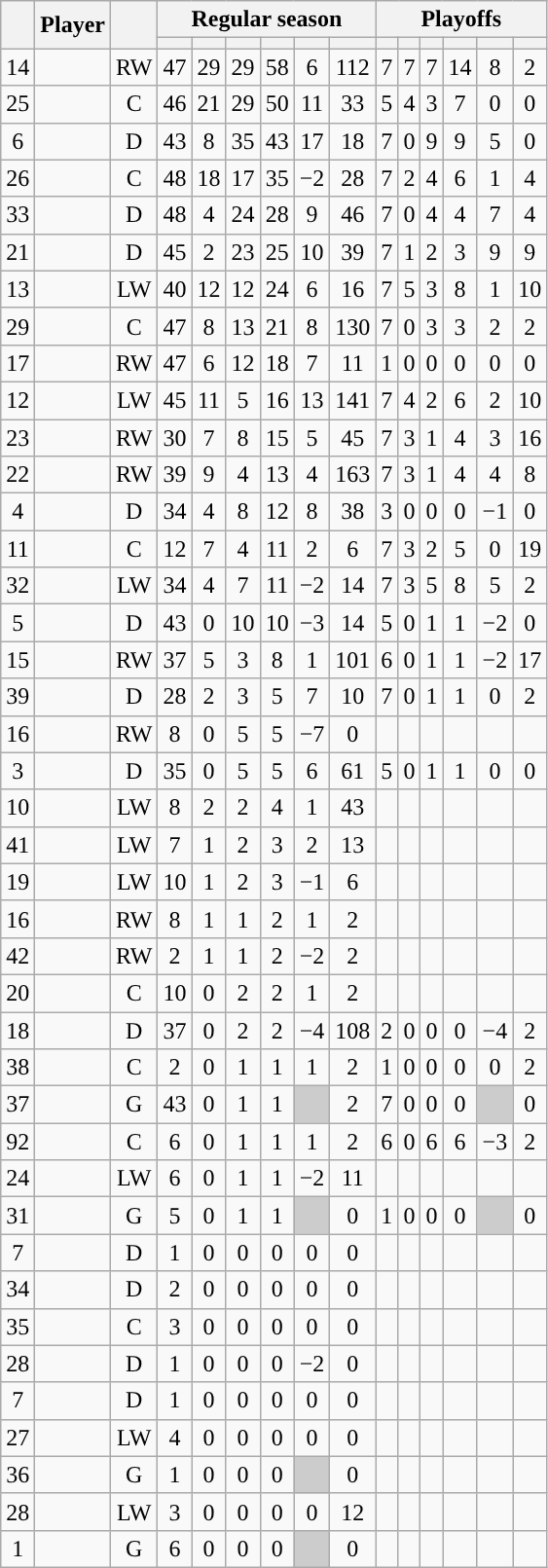<table class="wikitable sortable plainrowheaders" style="text-align:center;">
<tr>
<th scope="col" data-sort-type="number" rowspan="2"></th>
<th scope="col" rowspan="2">Player</th>
<th scope="col" rowspan="2"></th>
<th scope=colgroup colspan=6>Regular season</th>
<th scope=colgroup colspan=6>Playoffs</th>
</tr>
<tr>
<th scope="col" data-sort-type="number"></th>
<th scope="col" data-sort-type="number"></th>
<th scope="col" data-sort-type="number"></th>
<th scope="col" data-sort-type="number"></th>
<th scope="col" data-sort-type="number"></th>
<th scope="col" data-sort-type="number"></th>
<th scope="col" data-sort-type="number"></th>
<th scope="col" data-sort-type="number"></th>
<th scope="col" data-sort-type="number"></th>
<th scope="col" data-sort-type="number"></th>
<th scope="col" data-sort-type="number"></th>
<th scope="col" data-sort-type="number"></th>
</tr>
<tr>
<td scope="row">14</td>
<td align="left"></td>
<td>RW</td>
<td>47</td>
<td>29</td>
<td>29</td>
<td>58</td>
<td>6</td>
<td>112</td>
<td>7</td>
<td>7</td>
<td>7</td>
<td>14</td>
<td>8</td>
<td>2</td>
</tr>
<tr>
<td scope="row">25</td>
<td align="left"></td>
<td>C</td>
<td>46</td>
<td>21</td>
<td>29</td>
<td>50</td>
<td>11</td>
<td>33</td>
<td>5</td>
<td>4</td>
<td>3</td>
<td>7</td>
<td>0</td>
<td>0</td>
</tr>
<tr>
<td scope="row">6</td>
<td align="left"></td>
<td>D</td>
<td>43</td>
<td>8</td>
<td>35</td>
<td>43</td>
<td>17</td>
<td>18</td>
<td>7</td>
<td>0</td>
<td>9</td>
<td>9</td>
<td>5</td>
<td>0</td>
</tr>
<tr>
<td scope="row">26</td>
<td align="left"></td>
<td>C</td>
<td>48</td>
<td>18</td>
<td>17</td>
<td>35</td>
<td>−2</td>
<td>28</td>
<td>7</td>
<td>2</td>
<td>4</td>
<td>6</td>
<td>1</td>
<td>4</td>
</tr>
<tr>
<td scope="row">33</td>
<td align="left"></td>
<td>D</td>
<td>48</td>
<td>4</td>
<td>24</td>
<td>28</td>
<td>9</td>
<td>46</td>
<td>7</td>
<td>0</td>
<td>4</td>
<td>4</td>
<td>7</td>
<td>4</td>
</tr>
<tr>
<td scope="row">21</td>
<td align="left"></td>
<td>D</td>
<td>45</td>
<td>2</td>
<td>23</td>
<td>25</td>
<td>10</td>
<td>39</td>
<td>7</td>
<td>1</td>
<td>2</td>
<td>3</td>
<td>9</td>
<td>9</td>
</tr>
<tr>
<td scope="row">13</td>
<td align="left"></td>
<td>LW</td>
<td>40</td>
<td>12</td>
<td>12</td>
<td>24</td>
<td>6</td>
<td>16</td>
<td>7</td>
<td>5</td>
<td>3</td>
<td>8</td>
<td>1</td>
<td>10</td>
</tr>
<tr>
<td scope="row">29</td>
<td align="left"></td>
<td>C</td>
<td>47</td>
<td>8</td>
<td>13</td>
<td>21</td>
<td>8</td>
<td>130</td>
<td>7</td>
<td>0</td>
<td>3</td>
<td>3</td>
<td>2</td>
<td>2</td>
</tr>
<tr>
<td scope="row">17</td>
<td align="left"></td>
<td>RW</td>
<td>47</td>
<td>6</td>
<td>12</td>
<td>18</td>
<td>7</td>
<td>11</td>
<td>1</td>
<td>0</td>
<td>0</td>
<td>0</td>
<td>0</td>
<td>0</td>
</tr>
<tr>
<td scope="row">12</td>
<td align="left"></td>
<td>LW</td>
<td>45</td>
<td>11</td>
<td>5</td>
<td>16</td>
<td>13</td>
<td>141</td>
<td>7</td>
<td>4</td>
<td>2</td>
<td>6</td>
<td>2</td>
<td>10</td>
</tr>
<tr>
<td scope="row">23</td>
<td align="left"></td>
<td>RW</td>
<td>30</td>
<td>7</td>
<td>8</td>
<td>15</td>
<td>5</td>
<td>45</td>
<td>7</td>
<td>3</td>
<td>1</td>
<td>4</td>
<td>3</td>
<td>16</td>
</tr>
<tr>
<td scope="row">22</td>
<td align="left"></td>
<td>RW</td>
<td>39</td>
<td>9</td>
<td>4</td>
<td>13</td>
<td>4</td>
<td>163</td>
<td>7</td>
<td>3</td>
<td>1</td>
<td>4</td>
<td>4</td>
<td>8</td>
</tr>
<tr>
<td scope="row">4</td>
<td align="left"></td>
<td>D</td>
<td>34</td>
<td>4</td>
<td>8</td>
<td>12</td>
<td>8</td>
<td>38</td>
<td>3</td>
<td>0</td>
<td>0</td>
<td>0</td>
<td>−1</td>
<td>0</td>
</tr>
<tr>
<td scope="row">11</td>
<td align="left"></td>
<td>C</td>
<td>12</td>
<td>7</td>
<td>4</td>
<td>11</td>
<td>2</td>
<td>6</td>
<td>7</td>
<td>3</td>
<td>2</td>
<td>5</td>
<td>0</td>
<td>19</td>
</tr>
<tr>
<td scope="row">32</td>
<td align="left"></td>
<td>LW</td>
<td>34</td>
<td>4</td>
<td>7</td>
<td>11</td>
<td>−2</td>
<td>14</td>
<td>7</td>
<td>3</td>
<td>5</td>
<td>8</td>
<td>5</td>
<td>2</td>
</tr>
<tr>
<td scope="row">5</td>
<td align="left"></td>
<td>D</td>
<td>43</td>
<td>0</td>
<td>10</td>
<td>10</td>
<td>−3</td>
<td>14</td>
<td>5</td>
<td>0</td>
<td>1</td>
<td>1</td>
<td>−2</td>
<td>0</td>
</tr>
<tr>
<td scope="row">15</td>
<td align="left"></td>
<td>RW</td>
<td>37</td>
<td>5</td>
<td>3</td>
<td>8</td>
<td>1</td>
<td>101</td>
<td>6</td>
<td>0</td>
<td>1</td>
<td>1</td>
<td>−2</td>
<td>17</td>
</tr>
<tr>
<td scope="row">39</td>
<td align="left"></td>
<td>D</td>
<td>28</td>
<td>2</td>
<td>3</td>
<td>5</td>
<td>7</td>
<td>10</td>
<td>7</td>
<td>0</td>
<td>1</td>
<td>1</td>
<td>0</td>
<td>2</td>
</tr>
<tr>
<td scope="row">16</td>
<td align="left"></td>
<td>RW</td>
<td>8</td>
<td>0</td>
<td>5</td>
<td>5</td>
<td>−7</td>
<td>0</td>
<td></td>
<td></td>
<td></td>
<td></td>
<td></td>
<td></td>
</tr>
<tr>
<td scope="row">3</td>
<td align="left"></td>
<td>D</td>
<td>35</td>
<td>0</td>
<td>5</td>
<td>5</td>
<td>6</td>
<td>61</td>
<td>5</td>
<td>0</td>
<td>1</td>
<td>1</td>
<td>0</td>
<td>0</td>
</tr>
<tr>
<td scope="row">10</td>
<td align="left"></td>
<td>LW</td>
<td>8</td>
<td>2</td>
<td>2</td>
<td>4</td>
<td>1</td>
<td>43</td>
<td></td>
<td></td>
<td></td>
<td></td>
<td></td>
<td></td>
</tr>
<tr>
<td scope="row">41</td>
<td align="left"></td>
<td>LW</td>
<td>7</td>
<td>1</td>
<td>2</td>
<td>3</td>
<td>2</td>
<td>13</td>
<td></td>
<td></td>
<td></td>
<td></td>
<td></td>
<td></td>
</tr>
<tr>
<td scope="row">19</td>
<td align="left"></td>
<td>LW</td>
<td>10</td>
<td>1</td>
<td>2</td>
<td>3</td>
<td>−1</td>
<td>6</td>
<td></td>
<td></td>
<td></td>
<td></td>
<td></td>
<td></td>
</tr>
<tr>
<td scope="row">16</td>
<td align="left"></td>
<td>RW</td>
<td>8</td>
<td>1</td>
<td>1</td>
<td>2</td>
<td>1</td>
<td>2</td>
<td></td>
<td></td>
<td></td>
<td></td>
<td></td>
<td></td>
</tr>
<tr>
<td scope="row">42</td>
<td align="left"></td>
<td>RW</td>
<td>2</td>
<td>1</td>
<td>1</td>
<td>2</td>
<td>−2</td>
<td>2</td>
<td></td>
<td></td>
<td></td>
<td></td>
<td></td>
<td></td>
</tr>
<tr>
<td scope="row">20</td>
<td align="left"></td>
<td>C</td>
<td>10</td>
<td>0</td>
<td>2</td>
<td>2</td>
<td>1</td>
<td>2</td>
<td></td>
<td></td>
<td></td>
<td></td>
<td></td>
<td></td>
</tr>
<tr>
<td scope="row">18</td>
<td align="left"></td>
<td>D</td>
<td>37</td>
<td>0</td>
<td>2</td>
<td>2</td>
<td>−4</td>
<td>108</td>
<td>2</td>
<td>0</td>
<td>0</td>
<td>0</td>
<td>−4</td>
<td>2</td>
</tr>
<tr>
<td scope="row">38</td>
<td align="left"></td>
<td>C</td>
<td>2</td>
<td>0</td>
<td>1</td>
<td>1</td>
<td>1</td>
<td>2</td>
<td>1</td>
<td>0</td>
<td>0</td>
<td>0</td>
<td>0</td>
<td>2</td>
</tr>
<tr>
<td scope="row">37</td>
<td align="left"></td>
<td>G</td>
<td>43</td>
<td>0</td>
<td>1</td>
<td>1</td>
<td style="background:#ccc"></td>
<td>2</td>
<td>7</td>
<td>0</td>
<td>0</td>
<td>0</td>
<td style="background:#ccc"></td>
<td>0</td>
</tr>
<tr>
<td scope="row">92</td>
<td align="left"></td>
<td>C</td>
<td>6</td>
<td>0</td>
<td>1</td>
<td>1</td>
<td>1</td>
<td>2</td>
<td>6</td>
<td>0</td>
<td>6</td>
<td>6</td>
<td>−3</td>
<td>2</td>
</tr>
<tr>
<td scope="row">24</td>
<td align="left"></td>
<td>LW</td>
<td>6</td>
<td>0</td>
<td>1</td>
<td>1</td>
<td>−2</td>
<td>11</td>
<td></td>
<td></td>
<td></td>
<td></td>
<td></td>
<td></td>
</tr>
<tr>
<td scope="row">31</td>
<td align="left"></td>
<td>G</td>
<td>5</td>
<td>0</td>
<td>1</td>
<td>1</td>
<td style="background:#ccc"></td>
<td>0</td>
<td>1</td>
<td>0</td>
<td>0</td>
<td>0</td>
<td style="background:#ccc"></td>
<td>0</td>
</tr>
<tr>
<td scope="row">7</td>
<td align="left"></td>
<td>D</td>
<td>1</td>
<td>0</td>
<td>0</td>
<td>0</td>
<td>0</td>
<td>0</td>
<td></td>
<td></td>
<td></td>
<td></td>
<td></td>
<td></td>
</tr>
<tr>
<td scope="row">34</td>
<td align="left"></td>
<td>D</td>
<td>2</td>
<td>0</td>
<td>0</td>
<td>0</td>
<td>0</td>
<td>0</td>
<td></td>
<td></td>
<td></td>
<td></td>
<td></td>
<td></td>
</tr>
<tr>
<td scope="row">35</td>
<td align="left"></td>
<td>C</td>
<td>3</td>
<td>0</td>
<td>0</td>
<td>0</td>
<td>0</td>
<td>0</td>
<td></td>
<td></td>
<td></td>
<td></td>
<td></td>
<td></td>
</tr>
<tr>
<td scope="row">28</td>
<td align="left"></td>
<td>D</td>
<td>1</td>
<td>0</td>
<td>0</td>
<td>0</td>
<td>−2</td>
<td>0</td>
<td></td>
<td></td>
<td></td>
<td></td>
<td></td>
<td></td>
</tr>
<tr>
<td scope="row">7</td>
<td align="left"></td>
<td>D</td>
<td>1</td>
<td>0</td>
<td>0</td>
<td>0</td>
<td>0</td>
<td>0</td>
<td></td>
<td></td>
<td></td>
<td></td>
<td></td>
<td></td>
</tr>
<tr>
<td scope="row">27</td>
<td align="left"></td>
<td>LW</td>
<td>4</td>
<td>0</td>
<td>0</td>
<td>0</td>
<td>0</td>
<td>0</td>
<td></td>
<td></td>
<td></td>
<td></td>
<td></td>
<td></td>
</tr>
<tr>
<td scope="row">36</td>
<td align="left"></td>
<td>G</td>
<td>1</td>
<td>0</td>
<td>0</td>
<td>0</td>
<td style="background:#ccc"></td>
<td>0</td>
<td></td>
<td></td>
<td></td>
<td></td>
<td></td>
<td></td>
</tr>
<tr>
<td scope="row">28</td>
<td align="left"></td>
<td>LW</td>
<td>3</td>
<td>0</td>
<td>0</td>
<td>0</td>
<td>0</td>
<td>12</td>
<td></td>
<td></td>
<td></td>
<td></td>
<td></td>
<td></td>
</tr>
<tr>
<td scope="row">1</td>
<td align="left"></td>
<td>G</td>
<td>6</td>
<td>0</td>
<td>0</td>
<td>0</td>
<td style="background:#ccc"></td>
<td>0</td>
<td></td>
<td></td>
<td></td>
<td></td>
<td></td>
<td></td>
</tr>
</table>
